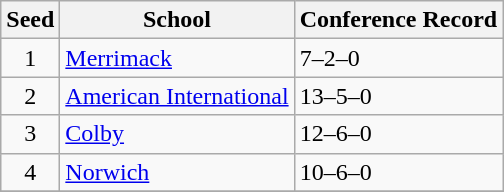<table class="wikitable">
<tr>
<th>Seed</th>
<th>School</th>
<th>Conference Record</th>
</tr>
<tr>
<td align=center>1</td>
<td><a href='#'>Merrimack</a></td>
<td>7–2–0</td>
</tr>
<tr>
<td align=center>2</td>
<td><a href='#'>American International</a></td>
<td>13–5–0</td>
</tr>
<tr>
<td align=center>3</td>
<td><a href='#'>Colby</a></td>
<td>12–6–0</td>
</tr>
<tr>
<td align=center>4</td>
<td><a href='#'>Norwich</a></td>
<td>10–6–0</td>
</tr>
<tr>
</tr>
</table>
